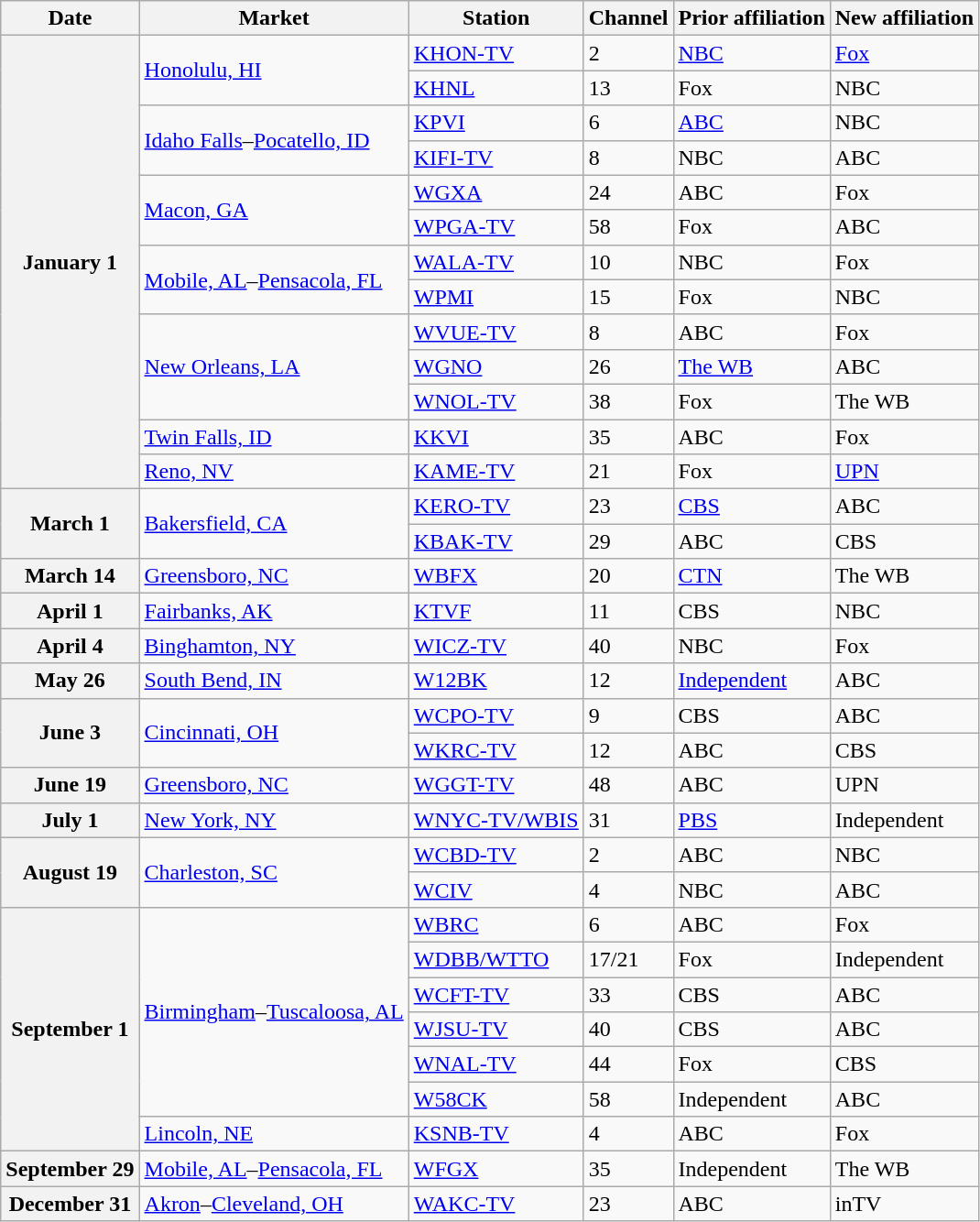<table class="wikitable">
<tr>
<th>Date</th>
<th>Market</th>
<th>Station</th>
<th>Channel</th>
<th>Prior affiliation</th>
<th>New affiliation</th>
</tr>
<tr>
<th rowspan="13">January 1</th>
<td rowspan="2"><a href='#'>Honolulu, HI</a></td>
<td><a href='#'>KHON-TV</a></td>
<td>2</td>
<td><a href='#'>NBC</a></td>
<td><a href='#'>Fox</a></td>
</tr>
<tr>
<td><a href='#'>KHNL</a></td>
<td>13</td>
<td>Fox</td>
<td>NBC</td>
</tr>
<tr>
<td rowspan="2"><a href='#'>Idaho Falls</a>–<a href='#'>Pocatello, ID</a></td>
<td><a href='#'>KPVI</a></td>
<td>6</td>
<td><a href='#'>ABC</a></td>
<td>NBC</td>
</tr>
<tr>
<td><a href='#'>KIFI-TV</a></td>
<td>8</td>
<td>NBC</td>
<td>ABC</td>
</tr>
<tr>
<td rowspan="2"><a href='#'>Macon, GA</a></td>
<td><a href='#'>WGXA</a></td>
<td>24</td>
<td>ABC</td>
<td>Fox</td>
</tr>
<tr>
<td><a href='#'>WPGA-TV</a></td>
<td>58</td>
<td>Fox</td>
<td>ABC</td>
</tr>
<tr>
<td rowspan="2"><a href='#'>Mobile, AL</a>–<a href='#'>Pensacola, FL</a></td>
<td><a href='#'>WALA-TV</a></td>
<td>10</td>
<td>NBC</td>
<td>Fox</td>
</tr>
<tr>
<td><a href='#'>WPMI</a></td>
<td>15</td>
<td>Fox</td>
<td>NBC</td>
</tr>
<tr>
<td rowspan="3"><a href='#'>New Orleans, LA</a></td>
<td><a href='#'>WVUE-TV</a></td>
<td>8</td>
<td>ABC</td>
<td>Fox</td>
</tr>
<tr>
<td><a href='#'>WGNO</a></td>
<td>26</td>
<td><a href='#'>The WB</a></td>
<td>ABC</td>
</tr>
<tr>
<td><a href='#'>WNOL-TV</a></td>
<td>38</td>
<td>Fox</td>
<td>The WB</td>
</tr>
<tr>
<td><a href='#'>Twin Falls, ID</a></td>
<td><a href='#'>KKVI</a></td>
<td>35</td>
<td>ABC</td>
<td>Fox</td>
</tr>
<tr>
<td><a href='#'>Reno, NV</a></td>
<td><a href='#'>KAME-TV</a></td>
<td>21</td>
<td>Fox</td>
<td><a href='#'>UPN</a></td>
</tr>
<tr>
<th rowspan="2">March 1</th>
<td rowspan="2"><a href='#'>Bakersfield, CA</a></td>
<td><a href='#'>KERO-TV</a></td>
<td>23</td>
<td><a href='#'>CBS</a></td>
<td>ABC</td>
</tr>
<tr>
<td><a href='#'>KBAK-TV</a></td>
<td>29</td>
<td>ABC</td>
<td>CBS</td>
</tr>
<tr>
<th>March 14</th>
<td><a href='#'>Greensboro, NC</a></td>
<td><a href='#'>WBFX</a></td>
<td>20</td>
<td><a href='#'>CTN</a></td>
<td>The WB</td>
</tr>
<tr>
<th>April 1</th>
<td><a href='#'>Fairbanks, AK</a></td>
<td><a href='#'>KTVF</a></td>
<td>11</td>
<td>CBS</td>
<td>NBC</td>
</tr>
<tr>
<th>April 4</th>
<td><a href='#'>Binghamton, NY</a></td>
<td><a href='#'>WICZ-TV</a></td>
<td>40</td>
<td>NBC</td>
<td>Fox</td>
</tr>
<tr>
<th>May 26</th>
<td><a href='#'>South Bend, IN</a></td>
<td><a href='#'>W12BK</a></td>
<td>12</td>
<td><a href='#'>Independent</a></td>
<td>ABC</td>
</tr>
<tr>
<th rowspan="2">June 3</th>
<td rowspan="2"><a href='#'>Cincinnati, OH</a></td>
<td><a href='#'>WCPO-TV</a></td>
<td>9</td>
<td>CBS</td>
<td>ABC</td>
</tr>
<tr>
<td><a href='#'>WKRC-TV</a></td>
<td>12</td>
<td>ABC</td>
<td>CBS</td>
</tr>
<tr>
<th>June 19</th>
<td><a href='#'>Greensboro, NC</a></td>
<td><a href='#'>WGGT-TV</a></td>
<td>48</td>
<td>ABC</td>
<td>UPN</td>
</tr>
<tr>
<th>July 1</th>
<td><a href='#'>New York, NY</a></td>
<td><a href='#'>WNYC-TV/WBIS</a></td>
<td>31</td>
<td><a href='#'>PBS</a></td>
<td>Independent</td>
</tr>
<tr>
<th rowspan="2">August 19</th>
<td rowspan="2"><a href='#'>Charleston, SC</a></td>
<td><a href='#'>WCBD-TV</a></td>
<td>2</td>
<td>ABC</td>
<td>NBC</td>
</tr>
<tr>
<td><a href='#'>WCIV</a></td>
<td>4</td>
<td>NBC</td>
<td>ABC</td>
</tr>
<tr>
<th rowspan="7">September 1</th>
<td rowspan="6"><a href='#'>Birmingham</a>–<a href='#'>Tuscaloosa, AL</a></td>
<td><a href='#'>WBRC</a></td>
<td>6</td>
<td>ABC</td>
<td>Fox</td>
</tr>
<tr>
<td><a href='#'>WDBB/WTTO</a></td>
<td>17/21</td>
<td>Fox</td>
<td>Independent</td>
</tr>
<tr>
<td><a href='#'>WCFT-TV</a></td>
<td>33</td>
<td>CBS</td>
<td>ABC</td>
</tr>
<tr>
<td><a href='#'>WJSU-TV</a></td>
<td>40</td>
<td>CBS</td>
<td>ABC</td>
</tr>
<tr>
<td><a href='#'>WNAL-TV</a></td>
<td>44</td>
<td>Fox</td>
<td>CBS</td>
</tr>
<tr>
<td><a href='#'>W58CK</a></td>
<td>58</td>
<td>Independent</td>
<td>ABC</td>
</tr>
<tr>
<td><a href='#'>Lincoln, NE</a></td>
<td><a href='#'>KSNB-TV</a></td>
<td>4</td>
<td>ABC</td>
<td>Fox</td>
</tr>
<tr>
<th>September 29</th>
<td><a href='#'>Mobile, AL</a>–<a href='#'>Pensacola, FL</a></td>
<td><a href='#'>WFGX</a></td>
<td>35</td>
<td>Independent</td>
<td>The WB</td>
</tr>
<tr>
<th>December 31</th>
<td><a href='#'>Akron</a>–<a href='#'>Cleveland, OH</a></td>
<td><a href='#'>WAKC-TV</a></td>
<td>23</td>
<td>ABC</td>
<td>inTV</td>
</tr>
</table>
